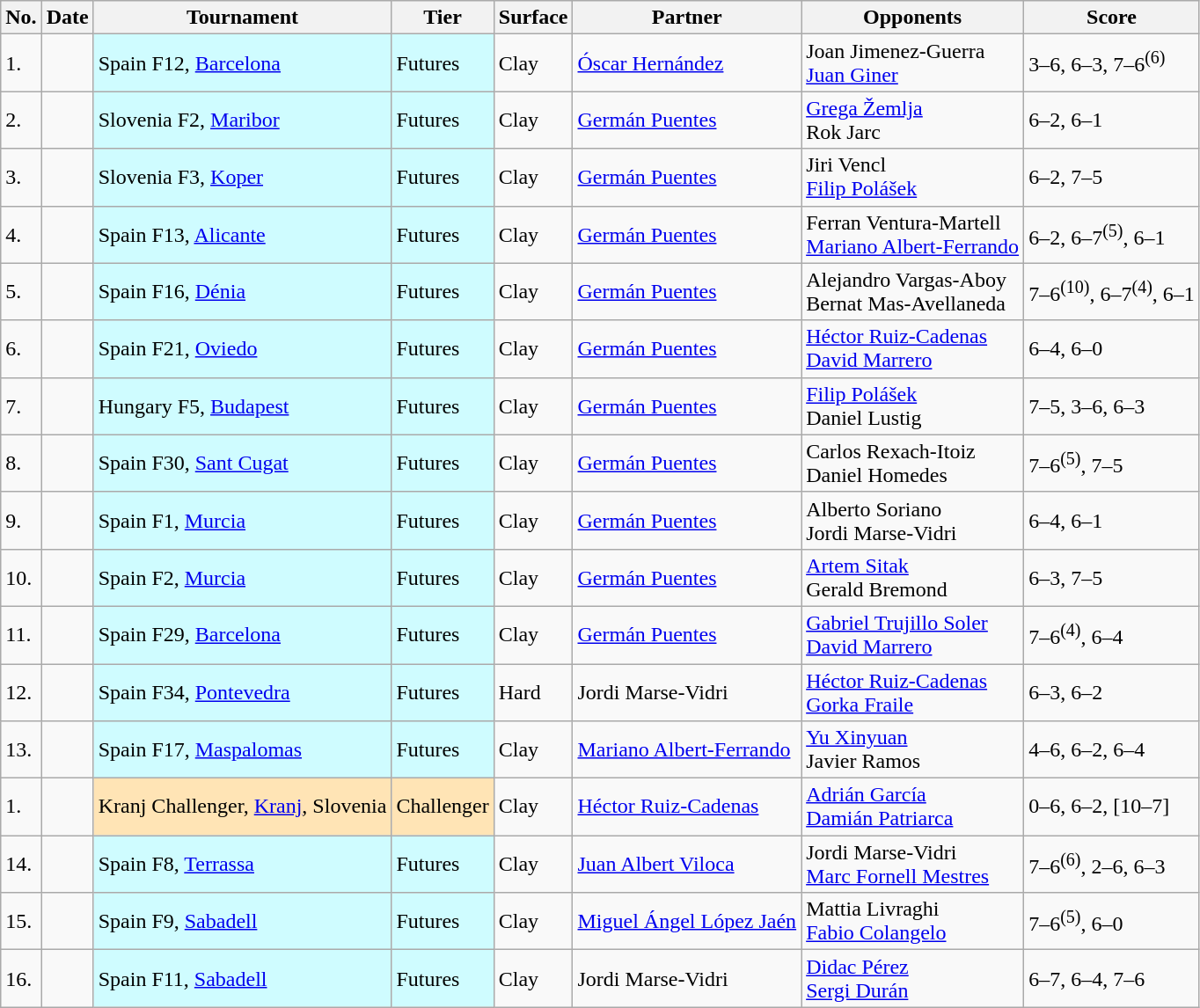<table class="sortable wikitable">
<tr>
<th>No.</th>
<th>Date</th>
<th>Tournament</th>
<th>Tier</th>
<th>Surface</th>
<th>Partner</th>
<th>Opponents</th>
<th class="unsortable">Score</th>
</tr>
<tr>
<td>1.</td>
<td></td>
<td style=background:#cffcff>Spain F12, <a href='#'>Barcelona</a></td>
<td style=background:#cffcff>Futures</td>
<td>Clay</td>
<td> <a href='#'>Óscar Hernández</a></td>
<td> Joan Jimenez-Guerra <br>  <a href='#'>Juan Giner</a></td>
<td>3–6, 6–3, 7–6<sup>(6)</sup></td>
</tr>
<tr>
<td>2.</td>
<td></td>
<td style=background:#cffcff>Slovenia F2, <a href='#'>Maribor</a></td>
<td style=background:#cffcff>Futures</td>
<td>Clay</td>
<td> <a href='#'>Germán Puentes</a></td>
<td> <a href='#'>Grega Žemlja</a> <br>  Rok Jarc</td>
<td>6–2, 6–1</td>
</tr>
<tr>
<td>3.</td>
<td></td>
<td style=background:#cffcff>Slovenia F3, <a href='#'>Koper</a></td>
<td style=background:#cffcff>Futures</td>
<td>Clay</td>
<td> <a href='#'>Germán Puentes</a></td>
<td> Jiri Vencl <br>  <a href='#'>Filip Polášek</a></td>
<td>6–2, 7–5</td>
</tr>
<tr>
<td>4.</td>
<td></td>
<td style=background:#cffcff>Spain F13, <a href='#'>Alicante</a></td>
<td style=background:#cffcff>Futures</td>
<td>Clay</td>
<td> <a href='#'>Germán Puentes</a></td>
<td> Ferran Ventura-Martell <br>  <a href='#'>Mariano Albert-Ferrando</a></td>
<td>6–2, 6–7<sup>(5)</sup>, 6–1</td>
</tr>
<tr>
<td>5.</td>
<td></td>
<td style=background:#cffcff>Spain F16, <a href='#'>Dénia</a></td>
<td style=background:#cffcff>Futures</td>
<td>Clay</td>
<td> <a href='#'>Germán Puentes</a></td>
<td> Alejandro Vargas-Aboy <br>  Bernat Mas-Avellaneda</td>
<td>7–6<sup>(10)</sup>, 6–7<sup>(4)</sup>, 6–1</td>
</tr>
<tr>
<td>6.</td>
<td></td>
<td style=background:#cffcff>Spain F21, <a href='#'>Oviedo</a></td>
<td style=background:#cffcff>Futures</td>
<td>Clay</td>
<td> <a href='#'>Germán Puentes</a></td>
<td> <a href='#'>Héctor Ruiz-Cadenas</a> <br>  <a href='#'>David Marrero</a></td>
<td>6–4, 6–0</td>
</tr>
<tr>
<td>7.</td>
<td></td>
<td style=background:#cffcff>Hungary F5, <a href='#'>Budapest</a></td>
<td style=background:#cffcff>Futures</td>
<td>Clay</td>
<td> <a href='#'>Germán Puentes</a></td>
<td> <a href='#'>Filip Polášek</a> <br>  Daniel Lustig</td>
<td>7–5, 3–6, 6–3</td>
</tr>
<tr>
<td>8.</td>
<td></td>
<td style=background:#cffcff>Spain F30, <a href='#'>Sant Cugat</a></td>
<td style=background:#cffcff>Futures</td>
<td>Clay</td>
<td> <a href='#'>Germán Puentes</a></td>
<td> Carlos Rexach-Itoiz <br>  Daniel Homedes</td>
<td>7–6<sup>(5)</sup>, 7–5</td>
</tr>
<tr>
<td>9.</td>
<td></td>
<td style=background:#cffcff>Spain F1, <a href='#'>Murcia</a></td>
<td style=background:#cffcff>Futures</td>
<td>Clay</td>
<td> <a href='#'>Germán Puentes</a></td>
<td> Alberto Soriano <br>  Jordi Marse-Vidri</td>
<td>6–4, 6–1</td>
</tr>
<tr>
<td>10.</td>
<td></td>
<td style=background:#cffcff>Spain F2, <a href='#'>Murcia</a></td>
<td style=background:#cffcff>Futures</td>
<td>Clay</td>
<td> <a href='#'>Germán Puentes</a></td>
<td> <a href='#'>Artem Sitak</a> <br>  Gerald Bremond</td>
<td>6–3, 7–5</td>
</tr>
<tr>
<td>11.</td>
<td></td>
<td style=background:#cffcff>Spain F29, <a href='#'>Barcelona</a></td>
<td style=background:#cffcff>Futures</td>
<td>Clay</td>
<td> <a href='#'>Germán Puentes</a></td>
<td> <a href='#'>Gabriel Trujillo Soler</a> <br>  <a href='#'>David Marrero</a></td>
<td>7–6<sup>(4)</sup>, 6–4</td>
</tr>
<tr>
<td>12.</td>
<td></td>
<td style=background:#cffcff>Spain F34, <a href='#'>Pontevedra</a></td>
<td style=background:#cffcff>Futures</td>
<td>Hard</td>
<td> Jordi Marse-Vidri</td>
<td> <a href='#'>Héctor Ruiz-Cadenas</a> <br>  <a href='#'>Gorka Fraile</a></td>
<td>6–3, 6–2</td>
</tr>
<tr>
<td>13.</td>
<td></td>
<td style=background:#cffcff>Spain F17, <a href='#'>Maspalomas</a></td>
<td style=background:#cffcff>Futures</td>
<td>Clay</td>
<td> <a href='#'>Mariano Albert-Ferrando</a></td>
<td> <a href='#'>Yu Xinyuan</a> <br>  Javier Ramos</td>
<td>4–6, 6–2, 6–4</td>
</tr>
<tr>
<td>1.</td>
<td></td>
<td style="background:moccasin;">Kranj Challenger, <a href='#'>Kranj</a>, Slovenia</td>
<td style="background:moccasin;">Challenger</td>
<td>Clay</td>
<td> <a href='#'>Héctor Ruiz-Cadenas</a></td>
<td> <a href='#'>Adrián García</a> <br>  <a href='#'>Damián Patriarca</a></td>
<td>0–6, 6–2, [10–7]</td>
</tr>
<tr>
<td>14.</td>
<td></td>
<td style=background:#cffcff>Spain F8, <a href='#'>Terrassa</a></td>
<td style=background:#cffcff>Futures</td>
<td>Clay</td>
<td> <a href='#'>Juan Albert Viloca</a></td>
<td> Jordi Marse-Vidri <br>  <a href='#'>Marc Fornell Mestres</a></td>
<td>7–6<sup>(6)</sup>, 2–6, 6–3</td>
</tr>
<tr>
<td>15.</td>
<td></td>
<td style=background:#cffcff>Spain F9, <a href='#'>Sabadell</a></td>
<td style=background:#cffcff>Futures</td>
<td>Clay</td>
<td> <a href='#'>Miguel Ángel López Jaén</a></td>
<td> Mattia Livraghi <br>  <a href='#'>Fabio Colangelo</a></td>
<td>7–6<sup>(5)</sup>, 6–0</td>
</tr>
<tr>
<td>16.</td>
<td></td>
<td style=background:#cffcff>Spain F11, <a href='#'>Sabadell</a></td>
<td style=background:#cffcff>Futures</td>
<td>Clay</td>
<td> Jordi Marse-Vidri</td>
<td> <a href='#'>Didac Pérez</a> <br>  <a href='#'>Sergi Durán</a></td>
<td>6–7, 6–4, 7–6</td>
</tr>
</table>
